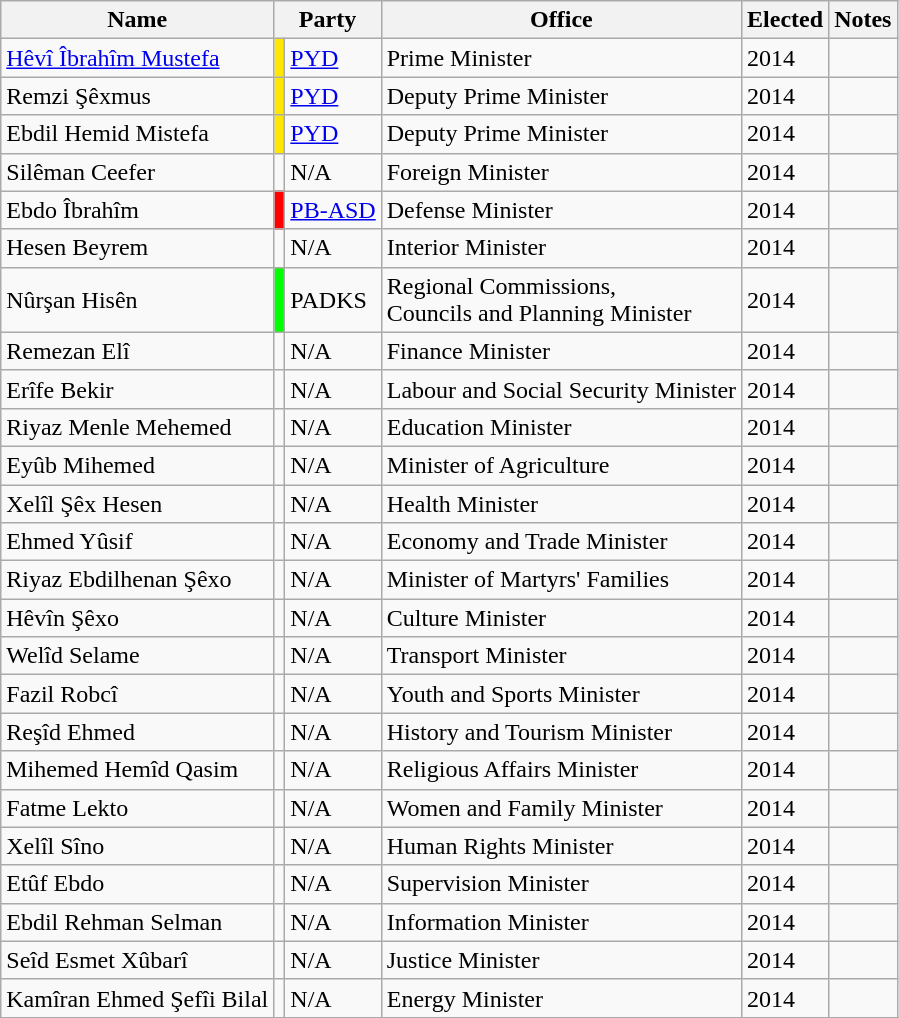<table class="wikitable sortable">
<tr>
<th>Name</th>
<th colspan=2>Party</th>
<th>Office</th>
<th>Elected</th>
<th>Notes</th>
</tr>
<tr>
<td><a href='#'>Hêvî Îbrahîm Mustefa</a></td>
<td style="background-color: #FEE801"></td>
<td><a href='#'>PYD</a></td>
<td>Prime Minister</td>
<td>2014</td>
<td></td>
</tr>
<tr>
<td>Remzi Şêxmus</td>
<td style="background-color: #FEE801"></td>
<td><a href='#'>PYD</a></td>
<td>Deputy Prime Minister</td>
<td>2014</td>
<td></td>
</tr>
<tr>
<td>Ebdil Hemid Mistefa</td>
<td style="background-color: #FEE801"></td>
<td><a href='#'>PYD</a></td>
<td>Deputy Prime Minister</td>
<td>2014</td>
<td></td>
</tr>
<tr>
<td>Silêman Ceefer</td>
<td></td>
<td>N/A</td>
<td>Foreign Minister</td>
<td>2014</td>
<td></td>
</tr>
<tr>
<td>Ebdo Îbrahîm</td>
<td style="background-color: #FF0000"></td>
<td><a href='#'>PB-ASD</a></td>
<td>Defense Minister</td>
<td>2014</td>
<td></td>
</tr>
<tr>
<td>Hesen Beyrem</td>
<td></td>
<td>N/A</td>
<td>Interior Minister</td>
<td>2014</td>
<td></td>
</tr>
<tr>
<td>Nûrşan Hisên</td>
<td style="background-color: #00ff00"></td>
<td>PADKS</td>
<td>Regional Commissions,<br> Councils and Planning Minister</td>
<td>2014</td>
<td></td>
</tr>
<tr>
<td>Remezan Elî</td>
<td></td>
<td>N/A</td>
<td>Finance Minister</td>
<td>2014</td>
<td></td>
</tr>
<tr>
<td>Erîfe Bekir</td>
<td></td>
<td>N/A</td>
<td>Labour and Social Security Minister</td>
<td>2014</td>
<td></td>
</tr>
<tr>
<td>Riyaz Menle Mehemed</td>
<td></td>
<td>N/A</td>
<td>Education Minister</td>
<td>2014</td>
<td></td>
</tr>
<tr>
<td>Eyûb Mihemed</td>
<td></td>
<td>N/A</td>
<td>Minister of Agriculture</td>
<td>2014</td>
<td></td>
</tr>
<tr>
<td>Xelîl Şêx Hesen</td>
<td></td>
<td>N/A</td>
<td>Health Minister</td>
<td>2014</td>
<td></td>
</tr>
<tr>
<td>Ehmed Yûsif</td>
<td></td>
<td>N/A</td>
<td>Economy and Trade Minister</td>
<td>2014</td>
<td></td>
</tr>
<tr>
<td>Riyaz Ebdilhenan Şêxo</td>
<td></td>
<td>N/A</td>
<td>Minister of Martyrs' Families</td>
<td>2014</td>
<td></td>
</tr>
<tr>
<td>Hêvîn Şêxo</td>
<td></td>
<td>N/A</td>
<td>Culture Minister</td>
<td>2014</td>
<td></td>
</tr>
<tr>
<td>Welîd Selame</td>
<td></td>
<td>N/A</td>
<td>Transport Minister</td>
<td>2014</td>
<td></td>
</tr>
<tr>
<td>Fazil Robcî</td>
<td></td>
<td>N/A</td>
<td>Youth and Sports Minister</td>
<td>2014</td>
<td></td>
</tr>
<tr>
<td>Reşîd Ehmed</td>
<td></td>
<td>N/A</td>
<td>History and Tourism Minister</td>
<td>2014</td>
<td></td>
</tr>
<tr>
<td>Mihemed Hemîd Qasim</td>
<td></td>
<td>N/A</td>
<td>Religious Affairs Minister</td>
<td>2014</td>
<td></td>
</tr>
<tr>
<td>Fatme Lekto</td>
<td></td>
<td>N/A</td>
<td>Women and Family Minister</td>
<td>2014</td>
<td></td>
</tr>
<tr>
<td>Xelîl Sîno</td>
<td></td>
<td>N/A</td>
<td>Human Rights Minister</td>
<td>2014</td>
<td></td>
</tr>
<tr>
<td>Etûf Ebdo</td>
<td></td>
<td>N/A</td>
<td>Supervision Minister</td>
<td>2014</td>
<td></td>
</tr>
<tr>
<td>Ebdil Rehman Selman</td>
<td></td>
<td>N/A</td>
<td>Information Minister</td>
<td>2014</td>
<td></td>
</tr>
<tr>
<td>Seîd Esmet Xûbarî</td>
<td></td>
<td>N/A</td>
<td>Justice Minister</td>
<td>2014</td>
<td></td>
</tr>
<tr>
<td>Kamîran Ehmed Şefîi Bilal</td>
<td></td>
<td>N/A</td>
<td>Energy Minister</td>
<td>2014</td>
<td></td>
</tr>
<tr>
</tr>
</table>
